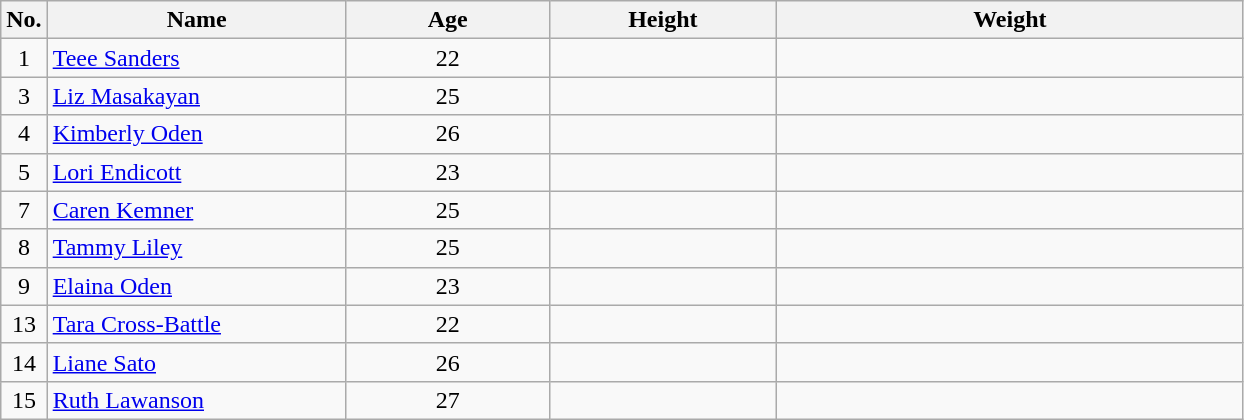<table class="wikitable sortable" style="text-align:center;">
<tr>
<th>No.</th>
<th style="width:12em">Name</th>
<th style="width:8em">Age</th>
<th style="width:9em">Height</th>
<th style="width:19em">Weight</th>
</tr>
<tr>
<td>1</td>
<td align=left><a href='#'>Teee Sanders</a></td>
<td>22</td>
<td></td>
<td></td>
</tr>
<tr>
<td>3</td>
<td align=left><a href='#'>Liz Masakayan</a></td>
<td>25</td>
<td></td>
<td></td>
</tr>
<tr>
<td>4</td>
<td align=left><a href='#'>Kimberly Oden</a></td>
<td>26</td>
<td></td>
<td></td>
</tr>
<tr>
<td>5</td>
<td align=left><a href='#'>Lori Endicott</a></td>
<td>23</td>
<td></td>
<td></td>
</tr>
<tr>
<td>7</td>
<td align=left><a href='#'>Caren Kemner</a></td>
<td>25</td>
<td></td>
<td></td>
</tr>
<tr>
<td>8</td>
<td align=left><a href='#'>Tammy Liley</a></td>
<td>25</td>
<td></td>
<td></td>
</tr>
<tr>
<td>9</td>
<td align=left><a href='#'>Elaina Oden</a></td>
<td>23</td>
<td></td>
<td></td>
</tr>
<tr>
<td>13</td>
<td align=left><a href='#'>Tara Cross-Battle</a></td>
<td>22</td>
<td></td>
<td></td>
</tr>
<tr>
<td>14</td>
<td align=left><a href='#'>Liane Sato</a></td>
<td>26</td>
<td></td>
<td></td>
</tr>
<tr>
<td>15</td>
<td align=left><a href='#'>Ruth Lawanson</a></td>
<td>27</td>
<td></td>
<td></td>
</tr>
</table>
